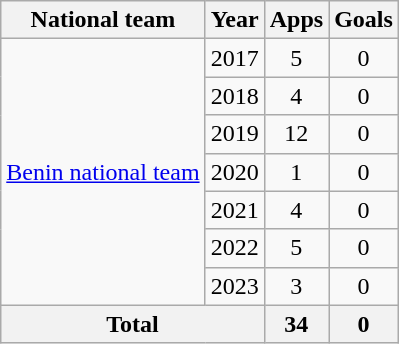<table class="wikitable" style="text-align:center">
<tr>
<th>National team</th>
<th>Year</th>
<th>Apps</th>
<th>Goals</th>
</tr>
<tr>
<td rowspan="7"><a href='#'>Benin national team</a></td>
<td>2017</td>
<td>5</td>
<td>0</td>
</tr>
<tr>
<td>2018</td>
<td>4</td>
<td>0</td>
</tr>
<tr>
<td>2019</td>
<td>12</td>
<td>0</td>
</tr>
<tr>
<td>2020</td>
<td>1</td>
<td>0</td>
</tr>
<tr>
<td>2021</td>
<td>4</td>
<td>0</td>
</tr>
<tr>
<td>2022</td>
<td>5</td>
<td>0</td>
</tr>
<tr>
<td>2023</td>
<td>3</td>
<td>0</td>
</tr>
<tr>
<th colspan="2">Total</th>
<th>34</th>
<th>0</th>
</tr>
</table>
